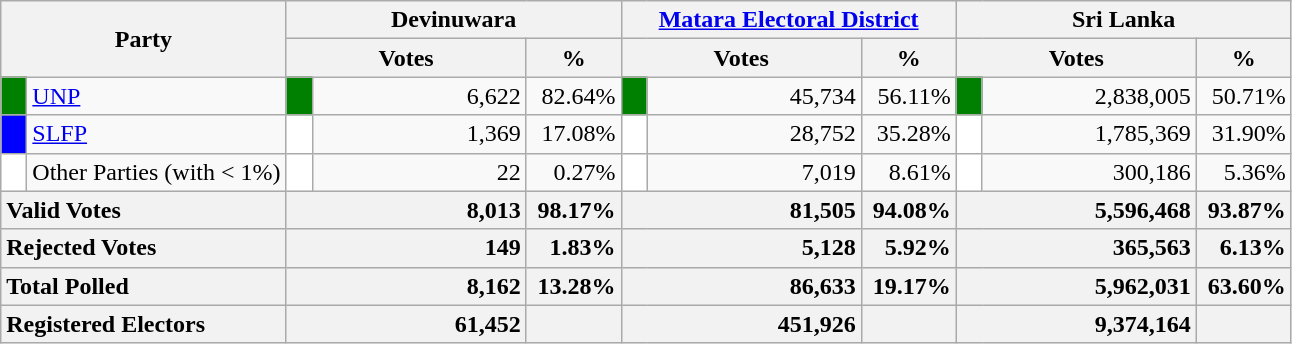<table class="wikitable">
<tr>
<th colspan="2" width="144px"rowspan="2">Party</th>
<th colspan="3" width="216px">Devinuwara</th>
<th colspan="3" width="216px"><a href='#'>Matara Electoral District</a></th>
<th colspan="3" width="216px">Sri Lanka</th>
</tr>
<tr>
<th colspan="2" width="144px">Votes</th>
<th>%</th>
<th colspan="2" width="144px">Votes</th>
<th>%</th>
<th colspan="2" width="144px">Votes</th>
<th>%</th>
</tr>
<tr>
<td style="background-color:green;" width="10px"></td>
<td style="text-align:left;"><a href='#'>UNP</a></td>
<td style="background-color:green;" width="10px"></td>
<td style="text-align:right;">6,622</td>
<td style="text-align:right;">82.64%</td>
<td style="background-color:green;" width="10px"></td>
<td style="text-align:right;">45,734</td>
<td style="text-align:right;">56.11%</td>
<td style="background-color:green;" width="10px"></td>
<td style="text-align:right;">2,838,005</td>
<td style="text-align:right;">50.71%</td>
</tr>
<tr>
<td style="background-color:blue;" width="10px"></td>
<td style="text-align:left;"><a href='#'>SLFP</a></td>
<td style="background-color:white;" width="10px"></td>
<td style="text-align:right;">1,369</td>
<td style="text-align:right;">17.08%</td>
<td style="background-color:white;" width="10px"></td>
<td style="text-align:right;">28,752</td>
<td style="text-align:right;">35.28%</td>
<td style="background-color:white;" width="10px"></td>
<td style="text-align:right;">1,785,369</td>
<td style="text-align:right;">31.90%</td>
</tr>
<tr>
<td style="background-color:white;" width="10px"></td>
<td style="text-align:left;">Other Parties (with < 1%)</td>
<td style="background-color:white;" width="10px"></td>
<td style="text-align:right;">22</td>
<td style="text-align:right;">0.27%</td>
<td style="background-color:white;" width="10px"></td>
<td style="text-align:right;">7,019</td>
<td style="text-align:right;">8.61%</td>
<td style="background-color:white;" width="10px"></td>
<td style="text-align:right;">300,186</td>
<td style="text-align:right;">5.36%</td>
</tr>
<tr>
<th colspan="2" width="144px"style="text-align:left;">Valid Votes</th>
<th style="text-align:right;"colspan="2" width="144px">8,013</th>
<th style="text-align:right;">98.17%</th>
<th style="text-align:right;"colspan="2" width="144px">81,505</th>
<th style="text-align:right;">94.08%</th>
<th style="text-align:right;"colspan="2" width="144px">5,596,468</th>
<th style="text-align:right;">93.87%</th>
</tr>
<tr>
<th colspan="2" width="144px"style="text-align:left;">Rejected Votes</th>
<th style="text-align:right;"colspan="2" width="144px">149</th>
<th style="text-align:right;">1.83%</th>
<th style="text-align:right;"colspan="2" width="144px">5,128</th>
<th style="text-align:right;">5.92%</th>
<th style="text-align:right;"colspan="2" width="144px">365,563</th>
<th style="text-align:right;">6.13%</th>
</tr>
<tr>
<th colspan="2" width="144px"style="text-align:left;">Total Polled</th>
<th style="text-align:right;"colspan="2" width="144px">8,162</th>
<th style="text-align:right;">13.28%</th>
<th style="text-align:right;"colspan="2" width="144px">86,633</th>
<th style="text-align:right;">19.17%</th>
<th style="text-align:right;"colspan="2" width="144px">5,962,031</th>
<th style="text-align:right;">63.60%</th>
</tr>
<tr>
<th colspan="2" width="144px"style="text-align:left;">Registered Electors</th>
<th style="text-align:right;"colspan="2" width="144px">61,452</th>
<th></th>
<th style="text-align:right;"colspan="2" width="144px">451,926</th>
<th></th>
<th style="text-align:right;"colspan="2" width="144px">9,374,164</th>
<th></th>
</tr>
</table>
